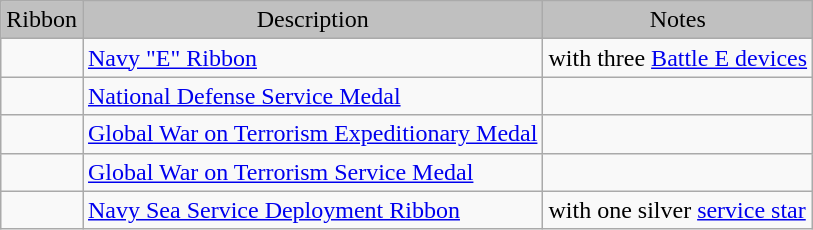<table class="wikitable">
<tr style="text-align:center; background:silver;">
<td>Ribbon</td>
<td style="background:silver; text-align:center;">Description</td>
<td style="background:silver; text-align:center;">Notes</td>
</tr>
<tr>
<td></td>
<td><a href='#'>Navy "E" Ribbon</a></td>
<td>with three <a href='#'>Battle E devices</a></td>
</tr>
<tr>
<td></td>
<td><a href='#'>National Defense Service Medal</a></td>
<td></td>
</tr>
<tr>
<td></td>
<td><a href='#'>Global War on Terrorism Expeditionary Medal</a></td>
<td></td>
</tr>
<tr>
<td></td>
<td><a href='#'>Global War on Terrorism Service Medal</a></td>
<td></td>
</tr>
<tr>
<td></td>
<td><a href='#'>Navy Sea Service Deployment Ribbon</a></td>
<td>with one silver <a href='#'>service star</a></td>
</tr>
</table>
